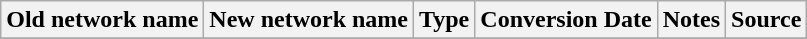<table class="wikitable">
<tr>
<th>Old network name</th>
<th>New network name</th>
<th>Type</th>
<th>Conversion Date</th>
<th>Notes</th>
<th>Source</th>
</tr>
<tr>
</tr>
</table>
